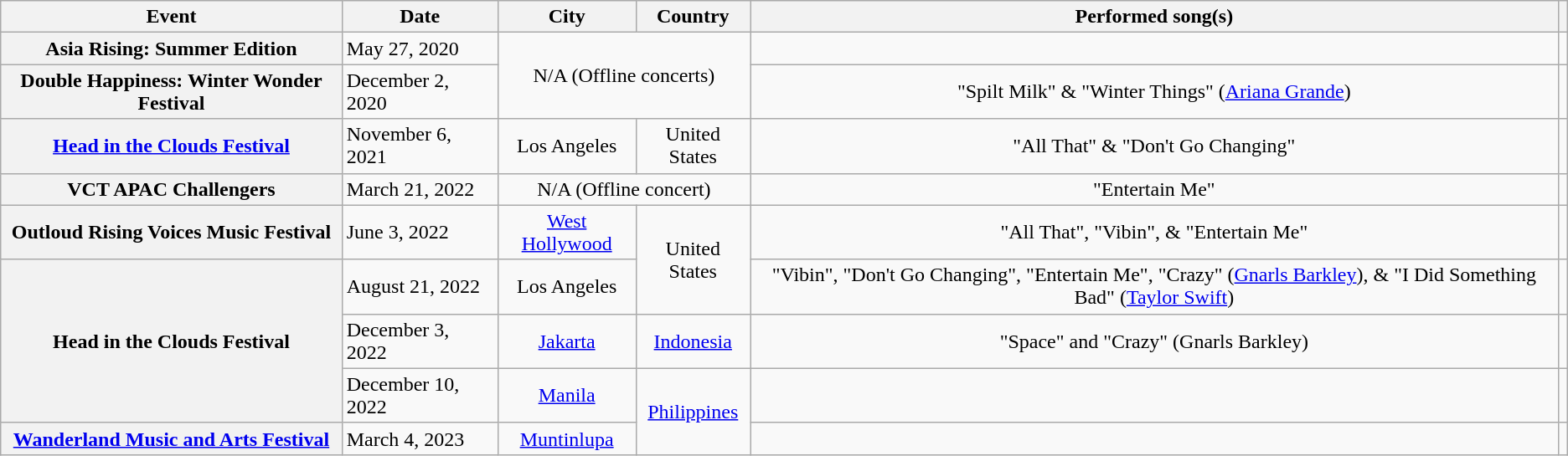<table class="wikitable sortable plainrowheaders" style="text-align:center;">
<tr>
<th scope="col">Event</th>
<th scope="col">Date</th>
<th scope="col">City</th>
<th scope="col">Country</th>
<th scope="col">Performed song(s)</th>
<th scope="col"></th>
</tr>
<tr>
<th scope="row">Asia Rising: Summer Edition</th>
<td scope="row" align="left">May 27, 2020</td>
<td rowspan="2" colspan="2">N/A (Offline concerts)</td>
<td></td>
<td></td>
</tr>
<tr>
<th scope="row">Double Happiness: Winter Wonder Festival</th>
<td scope="row" align="left">December 2, 2020</td>
<td>"Spilt Milk" & "Winter Things" (<a href='#'>Ariana Grande</a>)</td>
<td></td>
</tr>
<tr>
<th scope="row"><a href='#'>Head in the Clouds Festival</a></th>
<td scope="row" align="left">November 6, 2021</td>
<td>Los Angeles</td>
<td>United States</td>
<td>"All That" & "Don't Go Changing"</td>
<td></td>
</tr>
<tr>
<th scope="row">VCT APAC Challengers</th>
<td scope="row" align="left">March 21, 2022</td>
<td scope="row" colspan="2">N/A (Offline concert)</td>
<td>"Entertain Me"</td>
<td></td>
</tr>
<tr>
<th scope="row">Outloud Rising Voices Music Festival</th>
<td scope="row" align="left">June 3, 2022</td>
<td><a href='#'>West Hollywood</a></td>
<td rowspan="2">United States</td>
<td>"All That", "Vibin", & "Entertain Me"</td>
<td></td>
</tr>
<tr>
<th scope="row" rowspan="3">Head in the Clouds Festival</th>
<td scope="row" align="left">August 21, 2022</td>
<td>Los Angeles</td>
<td>"Vibin", "Don't Go Changing", "Entertain Me", "Crazy" (<a href='#'>Gnarls Barkley</a>), & "I Did Something Bad" (<a href='#'>Taylor Swift</a>)</td>
<td></td>
</tr>
<tr>
<td scope="row" align="left">December 3, 2022</td>
<td><a href='#'>Jakarta</a></td>
<td><a href='#'>Indonesia</a></td>
<td>"Space" and "Crazy" (Gnarls Barkley)</td>
<td></td>
</tr>
<tr>
<td scope="row" align="left">December 10, 2022</td>
<td><a href='#'>Manila</a></td>
<td rowspan="2"><a href='#'>Philippines</a></td>
<td></td>
<td></td>
</tr>
<tr>
<th scope="row"><a href='#'>Wanderland Music and Arts Festival</a></th>
<td scope="row" align="left">March 4, 2023</td>
<td><a href='#'>Muntinlupa</a></td>
<td></td>
<td></td>
</tr>
</table>
